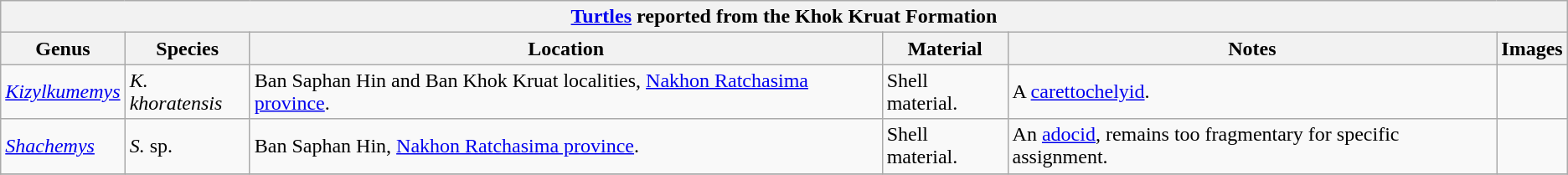<table class="wikitable" align="center">
<tr>
<th colspan="6" align="center"><strong><a href='#'>Turtles</a> reported from the Khok Kruat Formation</strong></th>
</tr>
<tr>
<th>Genus</th>
<th>Species</th>
<th>Location</th>
<th><strong>Material</strong></th>
<th>Notes</th>
<th>Images</th>
</tr>
<tr>
<td><em><a href='#'>Kizylkumemys</a></em></td>
<td><em>K. khoratensis</em></td>
<td>Ban Saphan Hin and Ban Khok Kruat localities, <a href='#'>Nakhon Ratchasima province</a>.</td>
<td>Shell material.</td>
<td>A <a href='#'>carettochelyid</a>.</td>
<td></td>
</tr>
<tr>
<td><em><a href='#'>Shachemys</a></em></td>
<td><em>S.</em> sp.</td>
<td>Ban Saphan Hin, <a href='#'>Nakhon Ratchasima province</a>.</td>
<td>Shell material.</td>
<td>An <a href='#'>adocid</a>, remains too fragmentary for specific assignment.</td>
<td></td>
</tr>
<tr>
</tr>
</table>
